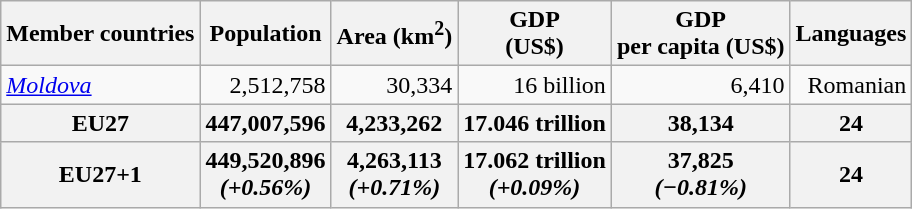<table class="wikitable" style="text-align:right;">
<tr>
<th>Member countries</th>
<th>Population</th>
<th>Area (km<sup>2</sup>)</th>
<th>GDP <br>(US$)</th>
<th>GDP <br>per capita (US$)</th>
<th>Languages</th>
</tr>
<tr>
<td style="text-align:left;"> <em><a href='#'>Moldova</a></em></td>
<td>2,512,758</td>
<td>30,334</td>
<td>16 billion</td>
<td>6,410</td>
<td>Romanian</td>
</tr>
<tr>
<th>EU27</th>
<th>447,007,596</th>
<th>4,233,262</th>
<th>17.046 trillion</th>
<th>38,134</th>
<th>24</th>
</tr>
<tr>
<th>EU27+1</th>
<th>449,520,896 <br> <em>(+0.56%)</em></th>
<th>4,263,113 <br> <em>(+0.71%)</em></th>
<th>17.062 trillion  <br> <em>(+0.09%)</em></th>
<th>37,825  <br> <em>(−0.81%)</em></th>
<th>24</th>
</tr>
</table>
